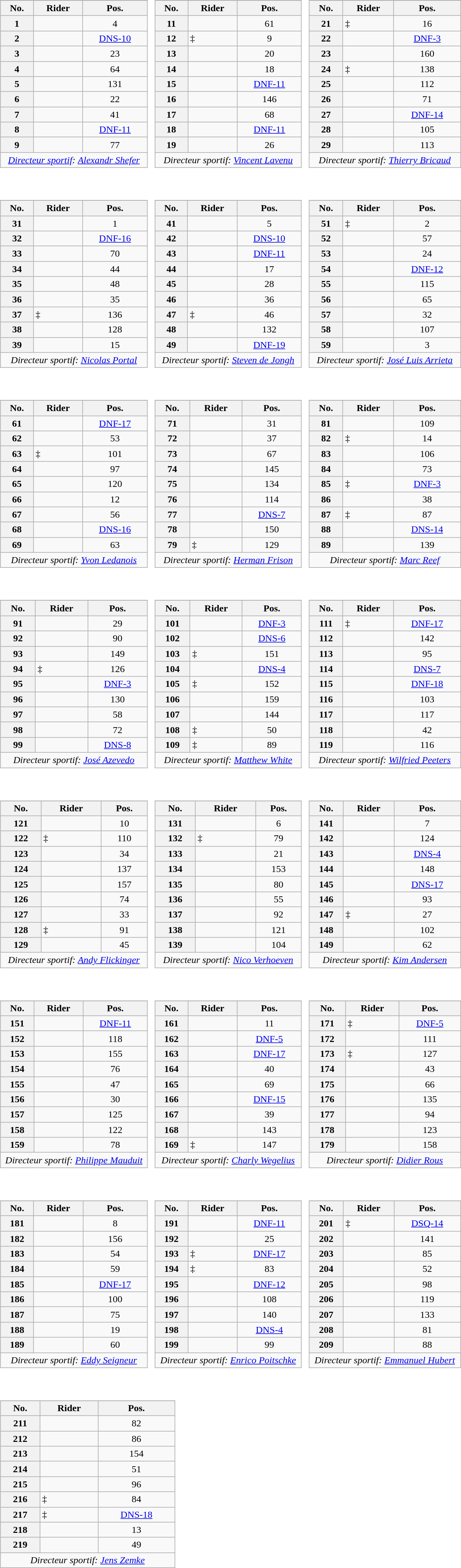<table>
<tr valign="top">
<td style="width:33%;"><br><table class="wikitable plainrowheaders" style="width:97%">
<tr>
</tr>
<tr style="text-align:center;">
<th scope="col">No.</th>
<th scope="col">Rider</th>
<th scope="col">Pos.</th>
</tr>
<tr>
<th scope="row" style="text-align:center;">1</th>
<td></td>
<td style="text-align:center;">4</td>
</tr>
<tr>
<th scope="row" style="text-align:center;">2</th>
<td></td>
<td style="text-align:center;"><a href='#'>DNS-10</a></td>
</tr>
<tr>
<th scope="row" style="text-align:center;">3</th>
<td></td>
<td style="text-align:center;">23</td>
</tr>
<tr>
<th scope="row" style="text-align:center;">4</th>
<td></td>
<td style="text-align:center;">64</td>
</tr>
<tr>
<th scope="row" style="text-align:center;">5</th>
<td></td>
<td style="text-align:center;">131</td>
</tr>
<tr>
<th scope="row" style="text-align:center;">6</th>
<td></td>
<td style="text-align:center;">22</td>
</tr>
<tr>
<th scope="row" style="text-align:center;">7</th>
<td></td>
<td style="text-align:center;">41</td>
</tr>
<tr>
<th scope="row" style="text-align:center;">8</th>
<td></td>
<td style="text-align:center;"><a href='#'>DNF-11</a></td>
</tr>
<tr>
<th scope="row" style="text-align:center;">9</th>
<td></td>
<td style="text-align:center;">77</td>
</tr>
<tr align=center>
<td colspan="3"><em><a href='#'>Directeur sportif</a>: <a href='#'>Alexandr Shefer</a></em></td>
</tr>
</table>
</td>
<td><br><table class="wikitable plainrowheaders" style="width:97%">
<tr>
</tr>
<tr style="text-align:center;">
<th scope="col">No.</th>
<th scope="col">Rider</th>
<th scope="col">Pos.</th>
</tr>
<tr>
<th scope="row" style="text-align:center;">11</th>
<td></td>
<td style="text-align:center;">61</td>
</tr>
<tr>
<th scope="row" style="text-align:center;">12</th>
<td> ‡ </td>
<td style="text-align:center;">9</td>
</tr>
<tr>
<th scope="row" style="text-align:center;">13</th>
<td></td>
<td style="text-align:center;">20</td>
</tr>
<tr>
<th scope="row" style="text-align:center;">14</th>
<td></td>
<td style="text-align:center;">18</td>
</tr>
<tr>
<th scope="row" style="text-align:center;">15</th>
<td></td>
<td style="text-align:center;"><a href='#'>DNF-11</a></td>
</tr>
<tr>
<th scope="row" style="text-align:center;">16</th>
<td></td>
<td style="text-align:center;">146</td>
</tr>
<tr>
<th scope="row" style="text-align:center;">17</th>
<td></td>
<td style="text-align:center;">68</td>
</tr>
<tr>
<th scope="row" style="text-align:center;">18</th>
<td></td>
<td style="text-align:center;"><a href='#'>DNF-11</a></td>
</tr>
<tr>
<th scope="row" style="text-align:center;">19</th>
<td></td>
<td style="text-align:center;">26</td>
</tr>
<tr align=center>
<td colspan="3"><em>Directeur sportif: <a href='#'>Vincent Lavenu</a></em></td>
</tr>
</table>
</td>
<td><br><table class="wikitable plainrowheaders" style="width:97%">
<tr>
</tr>
<tr style="text-align:center;">
<th scope="col">No.</th>
<th scope="col">Rider</th>
<th scope="col">Pos.</th>
</tr>
<tr>
<th scope="row" style="text-align:center;">21</th>
<td> ‡</td>
<td style="text-align:center;">16</td>
</tr>
<tr>
<th scope="row" style="text-align:center;">22</th>
<td></td>
<td style="text-align:center;"><a href='#'>DNF-3</a></td>
</tr>
<tr>
<th scope="row" style="text-align:center;">23</th>
<td></td>
<td style="text-align:center;">160</td>
</tr>
<tr>
<th scope="row" style="text-align:center;">24</th>
<td> ‡</td>
<td style="text-align:center;">138</td>
</tr>
<tr>
<th scope="row" style="text-align:center;">25</th>
<td></td>
<td style="text-align:center;">112</td>
</tr>
<tr>
<th scope="row" style="text-align:center;">26</th>
<td></td>
<td style="text-align:center;">71</td>
</tr>
<tr>
<th scope="row" style="text-align:center;">27</th>
<td></td>
<td style="text-align:center;"><a href='#'>DNF-14</a></td>
</tr>
<tr>
<th scope="row" style="text-align:center;">28</th>
<td></td>
<td style="text-align:center;">105</td>
</tr>
<tr>
<th scope="row" style="text-align:center;">29</th>
<td></td>
<td style="text-align:center;">113</td>
</tr>
<tr align=center>
<td colspan="3"><em>Directeur sportif: <a href='#'>Thierry Bricaud</a></em></td>
</tr>
</table>
</td>
</tr>
<tr valign="top">
<td><br><table class="wikitable plainrowheaders" style="width:97%">
<tr>
</tr>
<tr style="text-align:center;">
<th scope="col">No.</th>
<th scope="col">Rider</th>
<th scope="col">Pos.</th>
</tr>
<tr>
<th scope="row" style="text-align:center;">31</th>
<td>  </td>
<td style="text-align:center;">1</td>
</tr>
<tr>
<th scope="row" style="text-align:center;">32</th>
<td></td>
<td style="text-align:center;"><a href='#'>DNF-16</a></td>
</tr>
<tr>
<th scope="row" style="text-align:center;">33</th>
<td></td>
<td style="text-align:center;">70</td>
</tr>
<tr>
<th scope="row" style="text-align:center;">34</th>
<td></td>
<td style="text-align:center;">44</td>
</tr>
<tr>
<th scope="row" style="text-align:center;">35</th>
<td></td>
<td style="text-align:center;">48</td>
</tr>
<tr>
<th scope="row" style="text-align:center;">36</th>
<td></td>
<td style="text-align:center;">35</td>
</tr>
<tr>
<th scope="row" style="text-align:center;">37</th>
<td> ‡</td>
<td style="text-align:center;">136</td>
</tr>
<tr>
<th scope="row" style="text-align:center;">38</th>
<td></td>
<td style="text-align:center;">128</td>
</tr>
<tr>
<th scope="row" style="text-align:center;">39</th>
<td></td>
<td style="text-align:center;">15</td>
</tr>
<tr align=center>
<td colspan="3"><em>Directeur sportif: <a href='#'>Nicolas Portal</a></em> <br></td>
</tr>
</table>
</td>
<td><br><table class="wikitable plainrowheaders" style="width:97%">
<tr>
</tr>
<tr style="text-align:center;">
<th scope="col">No.</th>
<th scope="col">Rider</th>
<th scope="col">Pos.</th>
</tr>
<tr>
<th scope="row" style="text-align:center;">41</th>
<td></td>
<td style="text-align:center;">5</td>
</tr>
<tr>
<th scope="row" style="text-align:center;">42</th>
<td></td>
<td style="text-align:center;"><a href='#'>DNS-10</a></td>
</tr>
<tr>
<th scope="row" style="text-align:center;">43</th>
<td></td>
<td style="text-align:center;"><a href='#'>DNF-11</a></td>
</tr>
<tr>
<th scope="row" style="text-align:center;">44</th>
<td></td>
<td style="text-align:center;">17</td>
</tr>
<tr>
<th scope="row" style="text-align:center;">45</th>
<td></td>
<td style="text-align:center;">28</td>
</tr>
<tr>
<th scope="row" style="text-align:center;">46</th>
<td></td>
<td style="text-align:center;">36</td>
</tr>
<tr>
<th scope="row" style="text-align:center;">47</th>
<td> ‡ </td>
<td style="text-align:center;">46</td>
</tr>
<tr>
<th scope="row" style="text-align:center;">48</th>
<td></td>
<td style="text-align:center;">132</td>
</tr>
<tr>
<th scope="row" style="text-align:center;">49</th>
<td></td>
<td style="text-align:center;"><a href='#'>DNF-19</a></td>
</tr>
<tr align=center>
<td colspan=5><em>Directeur sportif: <a href='#'>Steven de Jongh</a></em> <br></td>
</tr>
</table>
</td>
<td><br><table class="wikitable plainrowheaders" style="width:97%">
<tr>
</tr>
<tr style="text-align:center;">
<th scope="col">No.</th>
<th scope="col">Rider</th>
<th scope="col">Pos.</th>
</tr>
<tr>
<th scope="row" style="text-align:center;">51</th>
<td>  ‡</td>
<td style="text-align:center;">2</td>
</tr>
<tr>
<th scope="row" style="text-align:center;">52</th>
<td></td>
<td style="text-align:center;">57</td>
</tr>
<tr>
<th scope="row" style="text-align:center;">53</th>
<td></td>
<td style="text-align:center;">24</td>
</tr>
<tr>
<th scope="row" style="text-align:center;">54</th>
<td></td>
<td style="text-align:center;"><a href='#'>DNF-12</a></td>
</tr>
<tr>
<th scope="row" style="text-align:center;">55</th>
<td></td>
<td style="text-align:center;">115</td>
</tr>
<tr>
<th scope="row" style="text-align:center;">56</th>
<td></td>
<td style="text-align:center;">65</td>
</tr>
<tr>
<th scope="row" style="text-align:center;">57</th>
<td></td>
<td style="text-align:center;">32</td>
</tr>
<tr>
<th scope="row" style="text-align:center;">58</th>
<td></td>
<td style="text-align:center;">107</td>
</tr>
<tr>
<th scope="row" style="text-align:center;">59</th>
<td></td>
<td style="text-align:center;">3</td>
</tr>
<tr align=center>
<td colspan="3"><em>Directeur sportif: <a href='#'>José Luis Arrieta</a></em> <br></td>
</tr>
</table>
</td>
</tr>
<tr valign="top">
<td><br><table class="wikitable plainrowheaders" style="width:97%">
<tr>
</tr>
<tr style="text-align:center;">
<th scope="col">No.</th>
<th scope="col">Rider</th>
<th scope="col">Pos.</th>
</tr>
<tr>
<th scope="row" style="text-align:center;">61</th>
<td></td>
<td style="text-align:center;"><a href='#'>DNF-17</a></td>
</tr>
<tr>
<th scope="row" style="text-align:center;">62</th>
<td></td>
<td style="text-align:center;">53</td>
</tr>
<tr>
<th scope="row" style="text-align:center;">63</th>
<td> ‡</td>
<td style="text-align:center;">101</td>
</tr>
<tr>
<th scope="row" style="text-align:center;">64</th>
<td></td>
<td style="text-align:center;">97</td>
</tr>
<tr>
<th scope="row" style="text-align:center;">65</th>
<td></td>
<td style="text-align:center;">120</td>
</tr>
<tr>
<th scope="row" style="text-align:center;">66</th>
<td></td>
<td style="text-align:center;">12</td>
</tr>
<tr>
<th scope="row" style="text-align:center;">67</th>
<td></td>
<td style="text-align:center;">56</td>
</tr>
<tr>
<th scope="row" style="text-align:center;">68</th>
<td></td>
<td style="text-align:center;"><a href='#'>DNS-16</a></td>
</tr>
<tr>
<th scope="row" style="text-align:center;">69</th>
<td></td>
<td style="text-align:center;">63</td>
</tr>
<tr align=center>
<td colspan="3"><em>Directeur sportif: <a href='#'>Yvon Ledanois</a></em> <br></td>
</tr>
</table>
</td>
<td><br><table class="wikitable plainrowheaders" style="width:97%">
<tr>
</tr>
<tr style="text-align:center;">
<th scope="col">No.</th>
<th scope="col">Rider</th>
<th scope="col">Pos.</th>
</tr>
<tr>
<th scope="row" style="text-align:center;">71</th>
<td></td>
<td style="text-align:center;">31</td>
</tr>
<tr>
<th scope="row" style="text-align:center;">72</th>
<td></td>
<td style="text-align:center;">37</td>
</tr>
<tr>
<th scope="row" style="text-align:center;">73</th>
<td></td>
<td style="text-align:center;">67</td>
</tr>
<tr>
<th scope="row" style="text-align:center;">74</th>
<td></td>
<td style="text-align:center;">145</td>
</tr>
<tr>
<th scope="row" style="text-align:center;">75</th>
<td></td>
<td style="text-align:center;">134</td>
</tr>
<tr>
<th scope="row" style="text-align:center;">76</th>
<td></td>
<td style="text-align:center;">114</td>
</tr>
<tr>
<th scope="row" style="text-align:center;">77</th>
<td></td>
<td style="text-align:center;"><a href='#'>DNS-7</a></td>
</tr>
<tr>
<th scope="row" style="text-align:center;">78</th>
<td></td>
<td style="text-align:center;">150</td>
</tr>
<tr>
<th scope="row" style="text-align:center;">79</th>
<td> ‡</td>
<td style="text-align:center;">129</td>
</tr>
<tr align=center>
<td colspan="3"><em>Directeur sportif: <a href='#'>Herman Frison</a></em> <br></td>
</tr>
</table>
</td>
<td><br><table class="wikitable plainrowheaders" style="width:97%">
<tr>
</tr>
<tr style="text-align:center;">
<th scope="col">No.</th>
<th scope="col">Rider</th>
<th scope="col">Pos.</th>
</tr>
<tr>
<th scope="row" style="text-align:center;">81</th>
<td></td>
<td style="text-align:center;">109</td>
</tr>
<tr>
<th scope="row" style="text-align:center;">82</th>
<td> ‡</td>
<td style="text-align:center;">14</td>
</tr>
<tr>
<th scope="row" style="text-align:center;">83</th>
<td></td>
<td style="text-align:center;">106</td>
</tr>
<tr>
<th scope="row" style="text-align:center;">84</th>
<td></td>
<td style="text-align:center;">73</td>
</tr>
<tr>
<th scope="row" style="text-align:center;">85</th>
<td> ‡</td>
<td style="text-align:center;"><a href='#'>DNF-3</a></td>
</tr>
<tr>
<th scope="row" style="text-align:center;">86</th>
<td></td>
<td style="text-align:center;">38</td>
</tr>
<tr>
<th scope="row" style="text-align:center;">87</th>
<td> ‡</td>
<td style="text-align:center;">87</td>
</tr>
<tr>
<th scope="row" style="text-align:center;">88</th>
<td></td>
<td style="text-align:center;"><a href='#'>DNS-14</a></td>
</tr>
<tr>
<th scope="row" style="text-align:center;">89</th>
<td></td>
<td style="text-align:center;">139</td>
</tr>
<tr align=center>
<td colspan="3"><em>Directeur sportif: <a href='#'>Marc Reef</a></em> <br></td>
</tr>
</table>
</td>
</tr>
<tr valign="top">
<td><br><table class="wikitable plainrowheaders" style="width:97%">
<tr>
</tr>
<tr style="text-align:center;">
<th scope="col">No.</th>
<th scope="col">Rider</th>
<th scope="col">Pos.</th>
</tr>
<tr>
<th scope="row" style="text-align:center;">91</th>
<td></td>
<td style="text-align:center;">29</td>
</tr>
<tr>
<th scope="row" style="text-align:center;">92</th>
<td></td>
<td style="text-align:center;">90</td>
</tr>
<tr>
<th scope="row" style="text-align:center;">93</th>
<td></td>
<td style="text-align:center;">149</td>
</tr>
<tr>
<th scope="row" style="text-align:center;">94</th>
<td> ‡</td>
<td style="text-align:center;">126</td>
</tr>
<tr>
<th scope="row" style="text-align:center;">95</th>
<td></td>
<td style="text-align:center;"><a href='#'>DNF-3</a></td>
</tr>
<tr>
<th scope="row" style="text-align:center;">96</th>
<td></td>
<td style="text-align:center;">130</td>
</tr>
<tr>
<th scope="row" style="text-align:center;">97</th>
<td></td>
<td style="text-align:center;">58</td>
</tr>
<tr>
<th scope="row" style="text-align:center;">98</th>
<td></td>
<td style="text-align:center;">72</td>
</tr>
<tr>
<th scope="row" style="text-align:center;">99</th>
<td></td>
<td style="text-align:center;"><a href='#'>DNS-8</a></td>
</tr>
<tr align=center>
<td colspan="3"><em>Directeur sportif: <a href='#'>José Azevedo</a></em> <br></td>
</tr>
</table>
</td>
<td><br><table class="wikitable plainrowheaders" style="width:97%">
<tr>
</tr>
<tr style="text-align:center;">
<th scope="col">No.</th>
<th scope="col">Rider</th>
<th scope="col">Pos.</th>
</tr>
<tr>
<th scope="row" style="text-align:center;">101</th>
<td></td>
<td style="text-align:center;"><a href='#'>DNF-3</a></td>
</tr>
<tr>
<th scope="row" style="text-align:center;">102</th>
<td></td>
<td style="text-align:center;"><a href='#'>DNS-6</a></td>
</tr>
<tr>
<th scope="row" style="text-align:center;">103</th>
<td> ‡</td>
<td style="text-align:center;">151</td>
</tr>
<tr>
<th scope="row" style="text-align:center;">104</th>
<td></td>
<td style="text-align:center;"><a href='#'>DNS-4</a></td>
</tr>
<tr>
<th scope="row" style="text-align:center;">105</th>
<td> ‡</td>
<td style="text-align:center;">152</td>
</tr>
<tr>
<th scope="row" style="text-align:center;">106</th>
<td></td>
<td style="text-align:center;">159</td>
</tr>
<tr>
<th scope="row" style="text-align:center;">107</th>
<td></td>
<td style="text-align:center;">144</td>
</tr>
<tr>
<th scope="row" style="text-align:center;">108</th>
<td> ‡</td>
<td style="text-align:center;">50</td>
</tr>
<tr>
<th scope="row" style="text-align:center;">109</th>
<td> ‡</td>
<td style="text-align:center;">89</td>
</tr>
<tr align=center>
<td colspan=5><em>Directeur sportif: <a href='#'>Matthew White</a></em> <br></td>
</tr>
</table>
</td>
<td><br><table class="wikitable plainrowheaders" style="width:97%">
<tr>
</tr>
<tr style="text-align:center;">
<th scope="col">No.</th>
<th scope="col">Rider</th>
<th scope="col">Pos.</th>
</tr>
<tr>
<th scope="row" style="text-align:center;">111</th>
<td> ‡</td>
<td style="text-align:center;"><a href='#'>DNF-17</a></td>
</tr>
<tr>
<th scope="row" style="text-align:center;">112</th>
<td></td>
<td style="text-align:center;">142</td>
</tr>
<tr>
<th scope="row" style="text-align:center;">113</th>
<td></td>
<td style="text-align:center;">95</td>
</tr>
<tr>
<th scope="row" style="text-align:center;">114</th>
<td></td>
<td style="text-align:center;"><a href='#'>DNS-7</a></td>
</tr>
<tr>
<th scope="row" style="text-align:center;">115</th>
<td></td>
<td style="text-align:center;"><a href='#'>DNF-18</a></td>
</tr>
<tr>
<th scope="row" style="text-align:center;">116</th>
<td></td>
<td style="text-align:center;">103</td>
</tr>
<tr>
<th scope="row" style="text-align:center;">117</th>
<td></td>
<td style="text-align:center;">117</td>
</tr>
<tr>
<th scope="row" style="text-align:center;">118</th>
<td></td>
<td style="text-align:center;">42</td>
</tr>
<tr>
<th scope="row" style="text-align:center;">119</th>
<td></td>
<td style="text-align:center;">116</td>
</tr>
<tr align=center>
<td colspan=5><em>Directeur sportif: <a href='#'>Wilfried Peeters</a></em> <br></td>
</tr>
</table>
</td>
</tr>
<tr valign="top">
<td><br><table class="wikitable plainrowheaders" style="width:97%">
<tr>
</tr>
<tr style="text-align:center;">
<th scope="col">No.</th>
<th scope="col">Rider</th>
<th scope="col">Pos.</th>
</tr>
<tr>
<th scope="row" style="text-align:center;">121</th>
<td></td>
<td style="text-align:center;">10</td>
</tr>
<tr>
<th scope="row" style="text-align:center;">122</th>
<td> ‡</td>
<td style="text-align:center;">110</td>
</tr>
<tr>
<th scope="row" style="text-align:center;">123</th>
<td></td>
<td style="text-align:center;">34</td>
</tr>
<tr>
<th scope="row" style="text-align:center;">124</th>
<td></td>
<td style="text-align:center;">137</td>
</tr>
<tr>
<th scope="row" style="text-align:center;">125</th>
<td></td>
<td style="text-align:center;">157</td>
</tr>
<tr>
<th scope="row" style="text-align:center;">126</th>
<td></td>
<td style="text-align:center;">74</td>
</tr>
<tr>
<th scope="row" style="text-align:center;">127</th>
<td></td>
<td style="text-align:center;">33</td>
</tr>
<tr>
<th scope="row" style="text-align:center;">128</th>
<td> ‡</td>
<td style="text-align:center;">91</td>
</tr>
<tr>
<th scope="row" style="text-align:center;">129</th>
<td></td>
<td style="text-align:center;">45</td>
</tr>
<tr align=center>
<td colspan="3"><em>Directeur sportif: <a href='#'>Andy Flickinger</a></em> <br></td>
</tr>
</table>
</td>
<td><br><table class="wikitable plainrowheaders" style="width:97%">
<tr>
</tr>
<tr style="text-align:center;">
<th scope="col">No.</th>
<th scope="col">Rider</th>
<th scope="col">Pos.</th>
</tr>
<tr>
<th scope="row" style="text-align:center;">131</th>
<td></td>
<td style="text-align:center;">6</td>
</tr>
<tr>
<th scope="row" style="text-align:center;">132</th>
<td> ‡</td>
<td style="text-align:center;">79</td>
</tr>
<tr>
<th scope="row" style="text-align:center;">133</th>
<td></td>
<td style="text-align:center;">21</td>
</tr>
<tr>
<th scope="row" style="text-align:center;">134</th>
<td></td>
<td style="text-align:center;">153</td>
</tr>
<tr>
<th scope="row" style="text-align:center;">135</th>
<td></td>
<td style="text-align:center;">80</td>
</tr>
<tr>
<th scope="row" style="text-align:center;">136</th>
<td></td>
<td style="text-align:center;">55</td>
</tr>
<tr>
<th scope="row" style="text-align:center;">137</th>
<td></td>
<td style="text-align:center;">92</td>
</tr>
<tr>
<th scope="row" style="text-align:center;">138</th>
<td></td>
<td style="text-align:center;">121</td>
</tr>
<tr>
<th scope="row" style="text-align:center;">139</th>
<td></td>
<td style="text-align:center;">104</td>
</tr>
<tr align=center>
<td colspan="3"><em>Directeur sportif: <a href='#'>Nico Verhoeven</a></em> <br></td>
</tr>
</table>
</td>
<td><br><table class="wikitable plainrowheaders" style="width:97%">
<tr>
</tr>
<tr style="text-align:center;">
<th scope="col">No.</th>
<th scope="col">Rider</th>
<th scope="col">Pos.</th>
</tr>
<tr>
<th scope="row" style="text-align:center;">141</th>
<td></td>
<td style="text-align:center;">7</td>
</tr>
<tr>
<th scope="row" style="text-align:center;">142</th>
<td></td>
<td style="text-align:center;">124</td>
</tr>
<tr>
<th scope="row" style="text-align:center;">143</th>
<td></td>
<td style="text-align:center;"><a href='#'>DNS-4</a></td>
</tr>
<tr>
<th scope="row" style="text-align:center;">144</th>
<td></td>
<td style="text-align:center;">148</td>
</tr>
<tr>
<th scope="row" style="text-align:center;">145</th>
<td></td>
<td style="text-align:center;"><a href='#'>DNS-17</a></td>
</tr>
<tr>
<th scope="row" style="text-align:center;">146</th>
<td></td>
<td style="text-align:center;">93</td>
</tr>
<tr>
<th scope="row" style="text-align:center;">147</th>
<td> ‡</td>
<td style="text-align:center;">27</td>
</tr>
<tr>
<th scope="row" style="text-align:center;">148</th>
<td></td>
<td style="text-align:center;">102</td>
</tr>
<tr>
<th scope="row" style="text-align:center;">149</th>
<td></td>
<td style="text-align:center;">62</td>
</tr>
<tr align=center>
<td colspan=5><em>Directeur sportif: <a href='#'>Kim Andersen</a></em></td>
</tr>
</table>
</td>
</tr>
<tr valign="top">
<td><br><table class="wikitable plainrowheaders" style="width:97%">
<tr>
</tr>
<tr style="text-align:center;">
<th scope="col">No.</th>
<th scope="col">Rider</th>
<th scope="col">Pos.</th>
</tr>
<tr>
<th scope="row" style="text-align:center;">151</th>
<td></td>
<td style="text-align:center;"><a href='#'>DNF-11</a></td>
</tr>
<tr>
<th scope="row" style="text-align:center;">152</th>
<td></td>
<td style="text-align:center;">118</td>
</tr>
<tr>
<th scope="row" style="text-align:center;">153</th>
<td></td>
<td style="text-align:center;">155</td>
</tr>
<tr>
<th scope="row" style="text-align:center;">154</th>
<td></td>
<td style="text-align:center;">76</td>
</tr>
<tr>
<th scope="row" style="text-align:center;">155</th>
<td></td>
<td style="text-align:center;">47</td>
</tr>
<tr>
<th scope="row" style="text-align:center;">156</th>
<td></td>
<td style="text-align:center;">30</td>
</tr>
<tr>
<th scope="row" style="text-align:center;">157</th>
<td></td>
<td style="text-align:center;">125</td>
</tr>
<tr>
<th scope="row" style="text-align:center;">158</th>
<td></td>
<td style="text-align:center;">122</td>
</tr>
<tr>
<th scope="row" style="text-align:center;">159</th>
<td></td>
<td style="text-align:center;">78</td>
</tr>
<tr align=center>
<td colspan=5><em>Directeur sportif: <a href='#'>Philippe Mauduit</a></em> <br></td>
</tr>
</table>
</td>
<td><br><table class="wikitable plainrowheaders" style="width:97%">
<tr>
</tr>
<tr style="text-align:center;">
<th scope="col">No.</th>
<th scope="col">Rider</th>
<th scope="col">Pos.</th>
</tr>
<tr>
<th scope="row" style="text-align:center;">161</th>
<td></td>
<td style="text-align:center;">11</td>
</tr>
<tr>
<th scope="row" style="text-align:center;">162</th>
<td></td>
<td style="text-align:center;"><a href='#'>DNF-5</a></td>
</tr>
<tr>
<th scope="row" style="text-align:center;">163</th>
<td></td>
<td style="text-align:center;"><a href='#'>DNF-17</a></td>
</tr>
<tr>
<th scope="row" style="text-align:center;">164</th>
<td></td>
<td style="text-align:center;">40</td>
</tr>
<tr>
<th scope="row" style="text-align:center;">165</th>
<td></td>
<td style="text-align:center;">69</td>
</tr>
<tr>
<th scope="row" style="text-align:center;">166</th>
<td></td>
<td style="text-align:center;"><a href='#'>DNF-15</a></td>
</tr>
<tr>
<th scope="row" style="text-align:center;">167</th>
<td></td>
<td style="text-align:center;">39</td>
</tr>
<tr>
<th scope="row" style="text-align:center;">168</th>
<td></td>
<td style="text-align:center;">143</td>
</tr>
<tr>
<th scope="row" style="text-align:center;">169</th>
<td> ‡</td>
<td style="text-align:center;">147</td>
</tr>
<tr align=center>
<td colspan=5><em>Directeur sportif: <a href='#'>Charly Wegelius</a></em> <br></td>
</tr>
</table>
</td>
<td><br><table class="wikitable plainrowheaders" style="width:97%">
<tr>
</tr>
<tr style="text-align:center;">
<th scope="col">No.</th>
<th scope="col">Rider</th>
<th scope="col">Pos.</th>
</tr>
<tr>
<th scope="row" style="text-align:center;">171</th>
<td> ‡</td>
<td style="text-align:center;"><a href='#'>DNF-5</a></td>
</tr>
<tr>
<th scope="row" style="text-align:center;">172</th>
<td></td>
<td style="text-align:center;">111</td>
</tr>
<tr>
<th scope="row" style="text-align:center;">173</th>
<td> ‡</td>
<td style="text-align:center;">127</td>
</tr>
<tr>
<th scope="row" style="text-align:center;">174</th>
<td></td>
<td style="text-align:center;">43</td>
</tr>
<tr>
<th scope="row" style="text-align:center;">175</th>
<td></td>
<td style="text-align:center;">66</td>
</tr>
<tr>
<th scope="row" style="text-align:center;">176</th>
<td></td>
<td style="text-align:center;">135</td>
</tr>
<tr>
<th scope="row" style="text-align:center;">177</th>
<td></td>
<td style="text-align:center;">94</td>
</tr>
<tr>
<th scope="row" style="text-align:center;">178</th>
<td></td>
<td style="text-align:center;">123</td>
</tr>
<tr>
<th scope="row" style="text-align:center;">179</th>
<td></td>
<td style="text-align:center;">158</td>
</tr>
<tr align=center>
<td colspan="3"><em>Directeur sportif: <a href='#'>Didier Rous</a></em> <br></td>
</tr>
</table>
</td>
</tr>
<tr valign="top">
<td><br><table class="wikitable plainrowheaders" style="width:97%">
<tr>
</tr>
<tr style="text-align:center;">
<th scope="col">No.</th>
<th scope="col">Rider</th>
<th scope="col">Pos.</th>
</tr>
<tr>
<th scope="row" style="text-align:center;">181</th>
<td></td>
<td style="text-align:center;">8</td>
</tr>
<tr>
<th scope="row" style="text-align:center;">182</th>
<td></td>
<td style="text-align:center;">156</td>
</tr>
<tr>
<th scope="row" style="text-align:center;">183</th>
<td></td>
<td style="text-align:center;">54</td>
</tr>
<tr>
<th scope="row" style="text-align:center;">184</th>
<td></td>
<td style="text-align:center;">59</td>
</tr>
<tr>
<th scope="row" style="text-align:center;">185</th>
<td></td>
<td style="text-align:center;"><a href='#'>DNF-17</a></td>
</tr>
<tr>
<th scope="row" style="text-align:center;">186</th>
<td></td>
<td style="text-align:center;">100</td>
</tr>
<tr>
<th scope="row" style="text-align:center;">187</th>
<td></td>
<td style="text-align:center;">75</td>
</tr>
<tr>
<th scope="row" style="text-align:center;">188</th>
<td></td>
<td style="text-align:center;">19</td>
</tr>
<tr>
<th scope="row" style="text-align:center;">189</th>
<td></td>
<td style="text-align:center;">60</td>
</tr>
<tr align=center>
<td colspan=5><em>Directeur sportif: <a href='#'>Eddy Seigneur</a></em> <br></td>
</tr>
</table>
</td>
<td><br><table class="wikitable plainrowheaders" style="width:97%">
<tr>
</tr>
<tr style="text-align:center;">
<th scope="col">No.</th>
<th scope="col">Rider</th>
<th scope="col">Pos.</th>
</tr>
<tr>
<th scope="row" style="text-align:center;">191</th>
<td></td>
<td style="text-align:center;"><a href='#'>DNF-11</a></td>
</tr>
<tr>
<th scope="row" style="text-align:center;">192</th>
<td></td>
<td style="text-align:center;">25</td>
</tr>
<tr>
<th scope="row" style="text-align:center;">193</th>
<td> ‡</td>
<td style="text-align:center;"><a href='#'>DNF-17</a></td>
</tr>
<tr>
<th scope="row" style="text-align:center;">194</th>
<td> ‡</td>
<td style="text-align:center;">83</td>
</tr>
<tr>
<th scope="row" style="text-align:center;">195</th>
<td></td>
<td style="text-align:center;"><a href='#'>DNF-12</a></td>
</tr>
<tr>
<th scope="row" style="text-align:center;">196</th>
<td></td>
<td style="text-align:center;">108</td>
</tr>
<tr>
<th scope="row" style="text-align:center;">197</th>
<td></td>
<td style="text-align:center;">140</td>
</tr>
<tr>
<th scope="row" style="text-align:center;">198</th>
<td></td>
<td style="text-align:center;"><a href='#'>DNS-4</a></td>
</tr>
<tr>
<th scope="row" style="text-align:center;">199</th>
<td></td>
<td style="text-align:center;">99</td>
</tr>
<tr align=center>
<td colspan="3"><em>Directeur sportif: <a href='#'>Enrico Poitschke</a></em> <br></td>
</tr>
</table>
</td>
<td><br><table class="wikitable plainrowheaders" style="width:97%">
<tr>
</tr>
<tr style="text-align:center;">
<th scope="col">No.</th>
<th scope="col">Rider</th>
<th scope="col">Pos.</th>
</tr>
<tr>
<th scope="row" style="text-align:center;">201</th>
<td> ‡</td>
<td style="text-align:center;"><a href='#'>DSQ-14</a></td>
</tr>
<tr>
<th scope="row" style="text-align:center;">202</th>
<td></td>
<td style="text-align:center;">141</td>
</tr>
<tr>
<th scope="row" style="text-align:center;">203</th>
<td></td>
<td style="text-align:center;">85</td>
</tr>
<tr>
<th scope="row" style="text-align:center;">204</th>
<td></td>
<td style="text-align:center;">52</td>
</tr>
<tr>
<th scope="row" style="text-align:center;">205</th>
<td></td>
<td style="text-align:center;">98</td>
</tr>
<tr>
<th scope="row" style="text-align:center;">206</th>
<td></td>
<td style="text-align:center;">119</td>
</tr>
<tr>
<th scope="row" style="text-align:center;">207</th>
<td></td>
<td style="text-align:center;">133</td>
</tr>
<tr>
<th scope="row" style="text-align:center;">208</th>
<td></td>
<td style="text-align:center;">81</td>
</tr>
<tr>
<th scope="row" style="text-align:center;">209</th>
<td></td>
<td style="text-align:center;">88</td>
</tr>
<tr align=center>
<td colspan=5><em>Directeur sportif: <a href='#'>Emmanuel Hubert</a></em> <br></td>
</tr>
</table>
</td>
</tr>
<tr valign="top">
<td><br><table class="wikitable plainrowheaders" style="width:115%">
<tr>
</tr>
<tr style="text-align:center;">
<th scope="col">No.</th>
<th scope="col">Rider</th>
<th scope="col">Pos.</th>
</tr>
<tr>
<th scope="row" style="text-align:center;">211</th>
<td></td>
<td style="text-align:center;">82</td>
</tr>
<tr>
<th scope="row" style="text-align:center;">212</th>
<td></td>
<td style="text-align:center;">86</td>
</tr>
<tr>
<th scope="row" style="text-align:center;">213</th>
<td></td>
<td style="text-align:center;">154</td>
</tr>
<tr>
<th scope="row" style="text-align:center;">214</th>
<td></td>
<td style="text-align:center;">51</td>
</tr>
<tr>
<th scope="row" style="text-align:center;">215</th>
<td></td>
<td style="text-align:center;">96</td>
</tr>
<tr>
<th scope="row" style="text-align:center;">216</th>
<td> ‡</td>
<td style="text-align:center;">84</td>
</tr>
<tr>
<th scope="row" style="text-align:center;">217</th>
<td> ‡</td>
<td style="text-align:center;"><a href='#'>DNS-18</a></td>
</tr>
<tr>
<th scope="row" style="text-align:center;">218</th>
<td></td>
<td style="text-align:center;">13</td>
</tr>
<tr>
<th scope="row" style="text-align:center;">219</th>
<td></td>
<td style="text-align:center;">49</td>
</tr>
<tr align=center>
<td colspan="3"><em>Directeur sportif: <a href='#'>Jens Zemke</a></em> <br></td>
</tr>
</table>
</td>
</tr>
</table>
